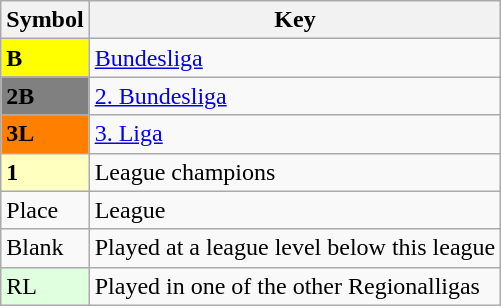<table class="wikitable" align="center">
<tr>
<th>Symbol</th>
<th>Key</th>
</tr>
<tr>
<td style="background:#FFFF00"><strong>B</strong></td>
<td><a href='#'>Bundesliga</a></td>
</tr>
<tr>
<td style="background:#808080"><strong>2B</strong></td>
<td><a href='#'>2. Bundesliga</a></td>
</tr>
<tr>
<td style="background:#FF7F00"><strong>3L</strong></td>
<td><a href='#'>3. Liga</a></td>
</tr>
<tr>
<td style="background:#ffffbf"><strong>1</strong></td>
<td>League champions</td>
</tr>
<tr>
<td>Place</td>
<td>League</td>
</tr>
<tr>
<td>Blank</td>
<td>Played at a league level below this league</td>
</tr>
<tr>
<td style="background:#dfffdf">RL</td>
<td>Played in one of the other Regionalligas</td>
</tr>
</table>
